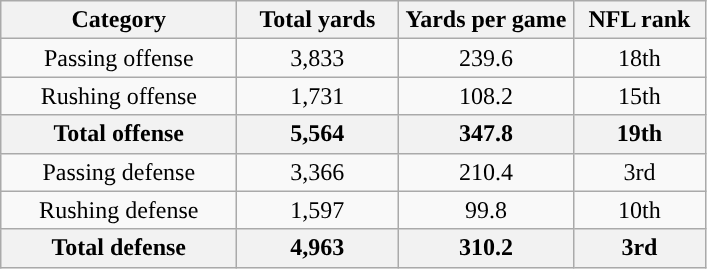<table class="wikitable" style="text-align:center">
<tr>
<th width="150">Category</th>
<th width="100">Total yards</th>
<th width="110">Yards per game</th>
<th width="80">NFL rank<br></th>
</tr>
<tr>
<td>Passing offense</td>
<td>3,833</td>
<td>239.6</td>
<td>18th</td>
</tr>
<tr>
<td>Rushing offense</td>
<td>1,731</td>
<td>108.2</td>
<td>15th</td>
</tr>
<tr>
<th>Total offense</th>
<th>5,564</th>
<th>347.8</th>
<th>19th</th>
</tr>
<tr>
<td>Passing defense</td>
<td>3,366</td>
<td>210.4</td>
<td>3rd</td>
</tr>
<tr>
<td>Rushing defense</td>
<td>1,597</td>
<td>99.8</td>
<td>10th</td>
</tr>
<tr>
<th>Total defense</th>
<th>4,963</th>
<th>310.2</th>
<th>3rd</th>
</tr>
</table>
